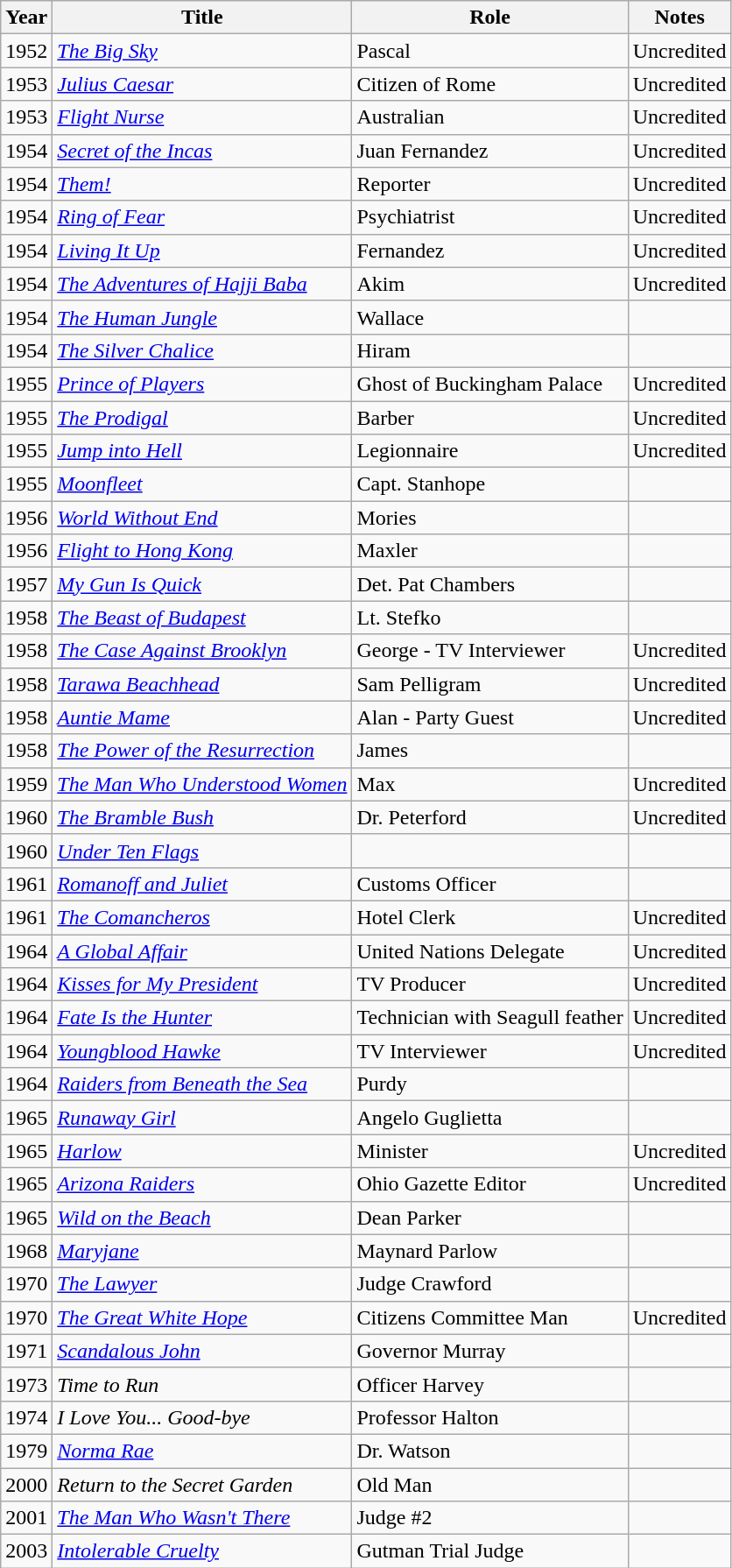<table class="wikitable sortable">
<tr>
<th>Year</th>
<th>Title</th>
<th>Role</th>
<th class="unsortable">Notes</th>
</tr>
<tr>
<td>1952</td>
<td><em><a href='#'>The Big Sky</a></em></td>
<td>Pascal</td>
<td>Uncredited</td>
</tr>
<tr>
<td>1953</td>
<td><em><a href='#'>Julius Caesar</a></em></td>
<td>Citizen of Rome</td>
<td>Uncredited</td>
</tr>
<tr>
<td>1953</td>
<td><em><a href='#'>Flight Nurse</a></em></td>
<td>Australian</td>
<td>Uncredited</td>
</tr>
<tr>
<td>1954</td>
<td><em><a href='#'>Secret of the Incas</a></em></td>
<td>Juan Fernandez</td>
<td>Uncredited</td>
</tr>
<tr>
<td>1954</td>
<td><em><a href='#'>Them!</a></em></td>
<td>Reporter</td>
<td>Uncredited</td>
</tr>
<tr>
<td>1954</td>
<td><em><a href='#'>Ring of Fear</a></em></td>
<td>Psychiatrist</td>
<td>Uncredited</td>
</tr>
<tr>
<td>1954</td>
<td><em><a href='#'>Living It Up</a></em></td>
<td>Fernandez</td>
<td>Uncredited</td>
</tr>
<tr>
<td>1954</td>
<td><em><a href='#'>The Adventures of Hajji Baba</a></em></td>
<td>Akim</td>
<td>Uncredited</td>
</tr>
<tr>
<td>1954</td>
<td><em><a href='#'>The Human Jungle</a></em></td>
<td>Wallace</td>
<td></td>
</tr>
<tr>
<td>1954</td>
<td><em><a href='#'>The Silver Chalice</a></em></td>
<td>Hiram</td>
<td></td>
</tr>
<tr>
<td>1955</td>
<td><em><a href='#'>Prince of Players</a></em></td>
<td>Ghost of Buckingham Palace</td>
<td>Uncredited</td>
</tr>
<tr>
<td>1955</td>
<td><em><a href='#'>The Prodigal</a></em></td>
<td>Barber</td>
<td>Uncredited</td>
</tr>
<tr>
<td>1955</td>
<td><em><a href='#'>Jump into Hell</a></em></td>
<td>Legionnaire</td>
<td>Uncredited</td>
</tr>
<tr>
<td>1955</td>
<td><em><a href='#'>Moonfleet</a></em></td>
<td>Capt. Stanhope</td>
<td></td>
</tr>
<tr>
<td>1956</td>
<td><em><a href='#'>World Without End</a></em></td>
<td>Mories</td>
<td></td>
</tr>
<tr>
<td>1956</td>
<td><em><a href='#'>Flight to Hong Kong</a></em></td>
<td>Maxler</td>
<td></td>
</tr>
<tr>
<td>1957</td>
<td><em><a href='#'>My Gun Is Quick</a></em></td>
<td>Det. Pat Chambers</td>
<td></td>
</tr>
<tr>
<td>1958</td>
<td><em><a href='#'>The Beast of Budapest</a></em></td>
<td>Lt. Stefko</td>
<td></td>
</tr>
<tr>
<td>1958</td>
<td><em><a href='#'>The Case Against Brooklyn</a></em></td>
<td>George - TV Interviewer</td>
<td>Uncredited</td>
</tr>
<tr>
<td>1958</td>
<td><em><a href='#'>Tarawa Beachhead</a></em></td>
<td>Sam Pelligram</td>
<td>Uncredited</td>
</tr>
<tr>
<td>1958</td>
<td><em><a href='#'>Auntie Mame</a></em></td>
<td>Alan - Party Guest</td>
<td>Uncredited</td>
</tr>
<tr>
<td>1958</td>
<td><em><a href='#'>The Power of the Resurrection</a></em></td>
<td>James</td>
<td></td>
</tr>
<tr>
<td>1959</td>
<td><em><a href='#'>The Man Who Understood Women</a></em></td>
<td>Max</td>
<td>Uncredited</td>
</tr>
<tr>
<td>1960</td>
<td><em><a href='#'>The Bramble Bush</a></em></td>
<td>Dr. Peterford</td>
<td>Uncredited</td>
</tr>
<tr>
<td>1960</td>
<td><em><a href='#'>Under Ten Flags</a></em></td>
<td></td>
<td></td>
</tr>
<tr>
<td>1961</td>
<td><em><a href='#'>Romanoff and Juliet</a></em></td>
<td>Customs Officer</td>
<td></td>
</tr>
<tr>
<td>1961</td>
<td><em><a href='#'>The Comancheros</a></em></td>
<td>Hotel Clerk</td>
<td>Uncredited</td>
</tr>
<tr>
<td>1964</td>
<td><em><a href='#'>A Global Affair</a></em></td>
<td>United Nations Delegate</td>
<td>Uncredited</td>
</tr>
<tr>
<td>1964</td>
<td><em><a href='#'>Kisses for My President</a></em></td>
<td>TV Producer</td>
<td>Uncredited</td>
</tr>
<tr>
<td>1964</td>
<td><em><a href='#'>Fate Is the Hunter</a></em></td>
<td>Technician with Seagull feather</td>
<td>Uncredited</td>
</tr>
<tr>
<td>1964</td>
<td><em><a href='#'>Youngblood Hawke</a></em></td>
<td>TV Interviewer</td>
<td>Uncredited</td>
</tr>
<tr>
<td>1964</td>
<td><em><a href='#'>Raiders from Beneath the Sea</a></em></td>
<td>Purdy</td>
<td></td>
</tr>
<tr>
<td>1965</td>
<td><em><a href='#'>Runaway Girl</a></em></td>
<td>Angelo Guglietta</td>
<td></td>
</tr>
<tr>
<td>1965</td>
<td><em><a href='#'>Harlow</a></em></td>
<td>Minister</td>
<td>Uncredited</td>
</tr>
<tr>
<td>1965</td>
<td><em><a href='#'>Arizona Raiders</a></em></td>
<td>Ohio Gazette Editor</td>
<td>Uncredited</td>
</tr>
<tr>
<td>1965</td>
<td><em><a href='#'>Wild on the Beach</a></em></td>
<td>Dean Parker</td>
<td></td>
</tr>
<tr>
<td>1968</td>
<td><em><a href='#'>Maryjane</a></em></td>
<td>Maynard Parlow</td>
<td></td>
</tr>
<tr>
<td>1970</td>
<td><em><a href='#'>The Lawyer</a></em></td>
<td>Judge Crawford</td>
<td></td>
</tr>
<tr>
<td>1970</td>
<td><em><a href='#'>The Great White Hope</a></em></td>
<td>Citizens Committee Man</td>
<td>Uncredited</td>
</tr>
<tr>
<td>1971</td>
<td><em><a href='#'>Scandalous John</a></em></td>
<td>Governor Murray</td>
<td></td>
</tr>
<tr>
<td>1973</td>
<td><em>Time to Run</em></td>
<td>Officer Harvey</td>
<td></td>
</tr>
<tr>
<td>1974</td>
<td><em>I Love You... Good-bye</em></td>
<td>Professor Halton</td>
<td></td>
</tr>
<tr>
<td>1979</td>
<td><em><a href='#'>Norma Rae</a></em></td>
<td>Dr. Watson</td>
<td></td>
</tr>
<tr>
<td>2000</td>
<td><em>Return to the Secret Garden</em></td>
<td>Old Man</td>
<td></td>
</tr>
<tr>
<td>2001</td>
<td><em><a href='#'>The Man Who Wasn't There</a></em></td>
<td>Judge #2</td>
<td></td>
</tr>
<tr>
<td>2003</td>
<td><em><a href='#'>Intolerable Cruelty</a></em></td>
<td>Gutman Trial Judge</td>
<td></td>
</tr>
</table>
